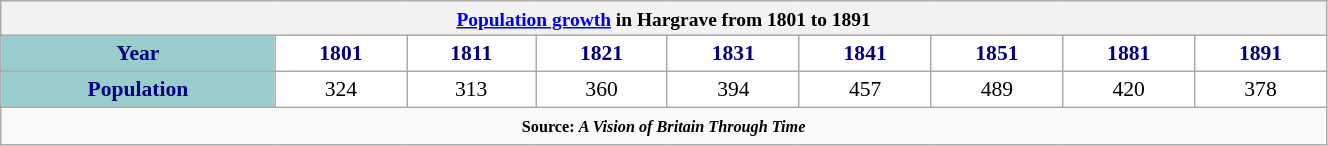<table class="wikitable" style="font-size:90%;width:70%;border:0px;text-align:center;line-height:120%;">
<tr>
<th colspan="11" style="text-align:center;font-size:90%;"><a href='#'>Population growth</a> in Hargrave from 1801 to 1891</th>
</tr>
<tr>
<th style="background: #99CCCC; color: #000080" height="17">Year</th>
<th style="background: #FFFFFF; color:#000080;">1801</th>
<th style="background: #FFFFFF; color:#000080;">1811</th>
<th style="background: #FFFFFF; color:#000080;">1821</th>
<th style="background: #FFFFFF; color:#000080;">1831</th>
<th style="background: #FFFFFF; color:#000080;">1841</th>
<th style="background: #FFFFFF; color:#000080;">1851</th>
<th style="background: #FFFFFF; color:#000080;">1881</th>
<th style="background: #FFFFFF; color:#000080;">1891</th>
</tr>
<tr Align="center">
<th style="background: #99CCCC; color: #000080" height="17">Population</th>
<td style="background: #FFFFFF; color: black;">324</td>
<td style="background: #FFFFFF; color: black;">313</td>
<td style="background: #FFFFFF; color: black;">360</td>
<td style="background: #FFFFFF; color: black;">394</td>
<td style="background: #FFFFFF; color: black;">457</td>
<td style="background: #FFFFFF; color: black;">489</td>
<td style="background: #FFFFFF; color: black;">420</td>
<td style="background: #FFFFFF; color: black;">378</td>
</tr>
<tr>
<td colspan="11" style="text-align:center;font-size:90%;"><small><strong>Source: <em>A Vision of Britain Through Time<strong><em></small></td>
</tr>
</table>
